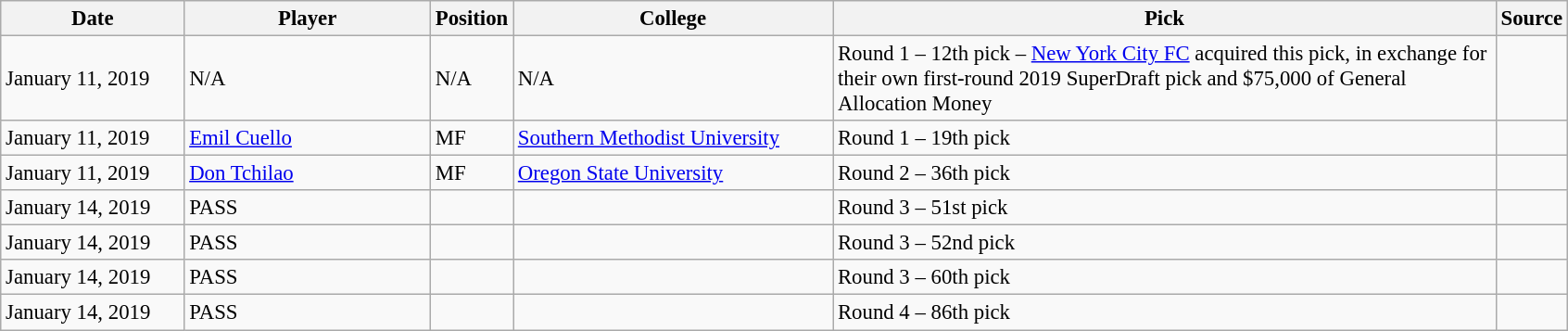<table class="wikitable" style="text-align:left; font-size:95%;">
<tr>
<th style="background:; width:125px;">Date</th>
<th style="background:; width:170px;">Player</th>
<th style="background:; width:50px;">Position</th>
<th style="background:; width:223px;">College</th>
<th style="background:; width:470px;">Pick</th>
<th style="background:; width:30px;">Source</th>
</tr>
<tr>
<td>January 11, 2019</td>
<td>N/A</td>
<td>N/A</td>
<td>N/A</td>
<td>Round 1 – 12th pick – <a href='#'>New York City FC</a> acquired this pick, in exchange for their own first-round 2019 SuperDraft pick and $75,000 of General Allocation Money</td>
<td></td>
</tr>
<tr>
<td>January 11, 2019</td>
<td> <a href='#'>Emil Cuello</a></td>
<td>MF</td>
<td><a href='#'>Southern Methodist University</a></td>
<td>Round 1 – 19th pick</td>
<td align=center></td>
</tr>
<tr>
<td>January 11, 2019</td>
<td> <a href='#'>Don Tchilao</a></td>
<td>MF</td>
<td><a href='#'>Oregon State University</a></td>
<td>Round 2 – 36th pick</td>
<td align=center></td>
</tr>
<tr>
<td>January 14, 2019</td>
<td>PASS</td>
<td></td>
<td></td>
<td>Round 3 – 51st pick</td>
<td align=center></td>
</tr>
<tr>
<td>January 14, 2019</td>
<td>PASS</td>
<td></td>
<td></td>
<td>Round 3 – 52nd pick</td>
<td align=center></td>
</tr>
<tr>
<td>January 14, 2019</td>
<td>PASS</td>
<td></td>
<td></td>
<td>Round 3 – 60th pick</td>
<td align=center></td>
</tr>
<tr>
<td>January 14, 2019</td>
<td>PASS</td>
<td></td>
<td></td>
<td>Round 4 – 86th pick</td>
<td align=center></td>
</tr>
</table>
